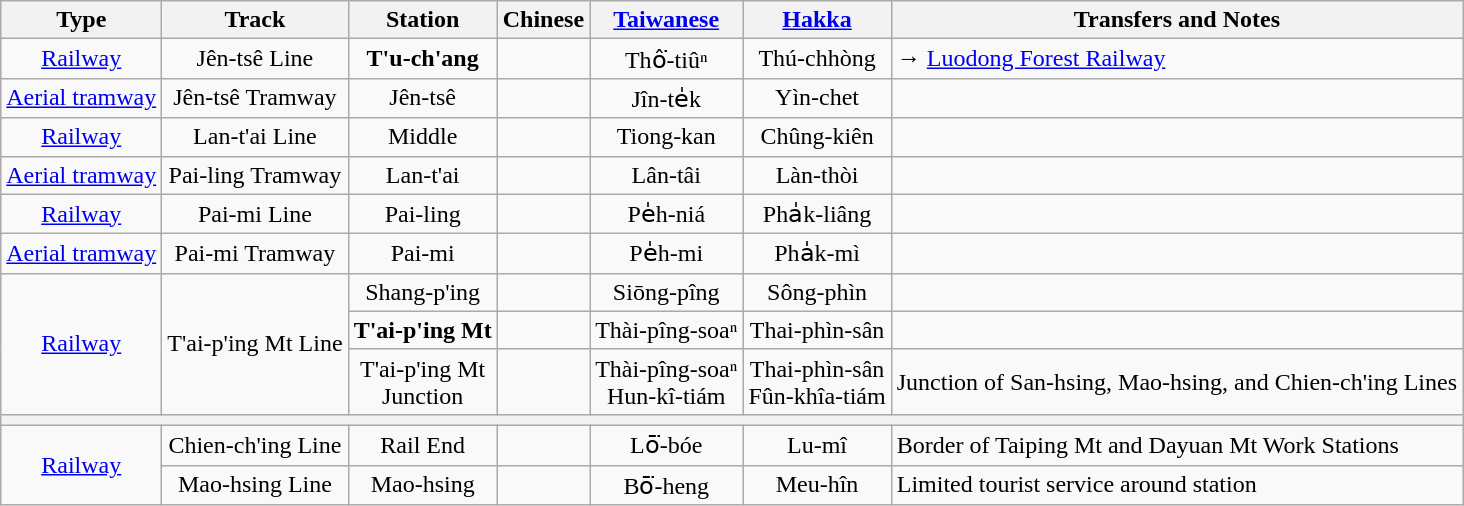<table class=wikitable style="text-align:center">
<tr>
<th>Type</th>
<th>Track</th>
<th>Station</th>
<th>Chinese</th>
<th><a href='#'>Taiwanese</a></th>
<th><a href='#'>Hakka</a></th>
<th>Transfers and Notes</th>
</tr>
<tr>
<td rowspan=2><a href='#'>Railway</a></td>
<td rowspan=2>Jên-tsê Line</td>
<td><strong>T'u-ch'ang</strong></td>
<td></td>
<td>Thô͘-tiûⁿ</td>
<td>Thú-chhòng</td>
<td align=left>→  <a href='#'>Luodong Forest Railway</a></td>
</tr>
<tr>
<td rowspan=2>Jên-tsê</td>
<td rowspan=2></td>
<td rowspan=2>Jîn-te̍k</td>
<td rowspan=2>Yìn-chet</td>
<td rowspan=2 align=left></td>
</tr>
<tr>
<td rowspan=2><a href='#'>Aerial tramway</a></td>
<td rowspan=2>Jên-tsê Tramway</td>
</tr>
<tr>
<td rowspan=2>Middle</td>
<td rowspan=2></td>
<td rowspan=2>Tiong-kan</td>
<td rowspan=2>Chûng-kiên</td>
<td rowspan=2 align=left></td>
</tr>
<tr>
<td rowspan=2><a href='#'>Railway</a></td>
<td rowspan=2>Lan-t'ai Line</td>
</tr>
<tr>
<td rowspan=2>Lan-t'ai</td>
<td rowspan=2></td>
<td rowspan=2>Lân-tâi</td>
<td rowspan=2>Làn-thòi</td>
<td rowspan=2 align=left></td>
</tr>
<tr>
<td rowspan=2><a href='#'>Aerial tramway</a></td>
<td rowspan=2>Pai-ling Tramway</td>
</tr>
<tr>
<td rowspan=2>Pai-ling</td>
<td rowspan=2></td>
<td rowspan=2>Pe̍h-niá</td>
<td rowspan=2>Pha̍k-liâng</td>
<td rowspan=2 align=left></td>
</tr>
<tr>
<td rowspan=2><a href='#'>Railway</a></td>
<td rowspan=2>Pai-mi Line</td>
</tr>
<tr>
<td rowspan=2>Pai-mi</td>
<td rowspan=2></td>
<td rowspan=2>Pe̍h-mi</td>
<td rowspan=2>Pha̍k-mì</td>
<td rowspan=2 align=left></td>
</tr>
<tr>
<td rowspan=2><a href='#'>Aerial tramway</a></td>
<td rowspan=2>Pai-mi Tramway</td>
</tr>
<tr>
<td rowspan=2>Shang-p'ing</td>
<td rowspan=2></td>
<td rowspan=2>Siōng-pîng</td>
<td rowspan=2>Sông-phìn</td>
<td rowspan=2 align=left></td>
</tr>
<tr>
<td rowspan=3><a href='#'>Railway</a></td>
<td rowspan=3>T'ai-p'ing Mt Line</td>
</tr>
<tr>
<td><strong>T'ai-p'ing Mt</strong></td>
<td></td>
<td>Thài-pîng-soaⁿ</td>
<td>Thai-phìn-sân</td>
<td align=left></td>
</tr>
<tr>
<td>T'ai-p'ing Mt<br>Junction</td>
<td></td>
<td>Thài-pîng-soaⁿ<br>Hun-kî-tiám</td>
<td>Thai-phìn-sân<br>Fûn-khîa-tiám</td>
<td align=left>Junction of San-hsing, Mao-hsing, and Chien-ch'ing Lines</td>
</tr>
<tr>
<th colspan=7></th>
</tr>
<tr>
<td rowspan=2><a href='#'>Railway</a></td>
<td>Chien-ch'ing Line</td>
<td>Rail End</td>
<td></td>
<td>Lō͘-bóe</td>
<td>Lu-mî</td>
<td align=left>Border of Taiping Mt and Dayuan Mt Work Stations</td>
</tr>
<tr>
<td>Mao-hsing Line</td>
<td>Mao-hsing</td>
<td></td>
<td>Bō͘-heng</td>
<td>Meu-hîn</td>
<td align=left>Limited tourist service around station</td>
</tr>
</table>
